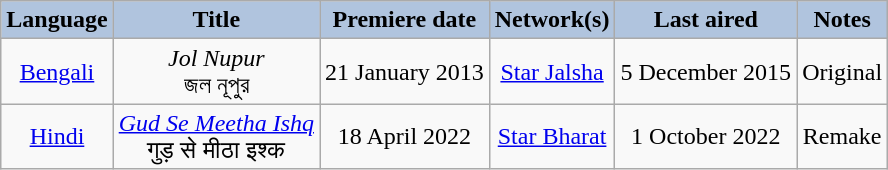<table class="wikitable" style="text-align:center;">
<tr>
<th style="background:LightSteelBlue;">Language</th>
<th style="background:LightSteelBlue;">Title</th>
<th style="background:LightSteelBlue;">Premiere date</th>
<th style="background:LightSteelBlue;">Network(s)</th>
<th style="background:LightSteelBlue;">Last aired</th>
<th style="background:LightSteelBlue;">Notes</th>
</tr>
<tr>
<td><a href='#'>Bengali</a></td>
<td><em>Jol Nupur</em> <br> জল নূপুর</td>
<td>21 January 2013</td>
<td><a href='#'>Star Jalsha</a></td>
<td>5 December 2015</td>
<td>Original</td>
</tr>
<tr>
<td><a href='#'>Hindi</a></td>
<td><em><a href='#'>Gud Se Meetha Ishq</a></em> <br> गुड़ से मीठा इश्क</td>
<td>18 April 2022</td>
<td><a href='#'>Star Bharat</a></td>
<td>1 October 2022</td>
<td>Remake</td>
</tr>
</table>
